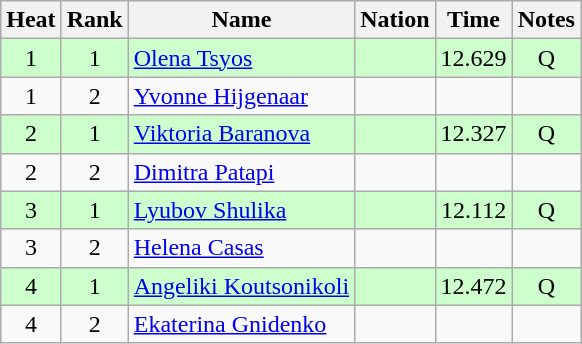<table class="wikitable sortable" style="text-align:center">
<tr>
<th>Heat</th>
<th>Rank</th>
<th>Name</th>
<th>Nation</th>
<th>Time</th>
<th>Notes</th>
</tr>
<tr style="background: #ccffcc;">
<td>1</td>
<td>1</td>
<td align=left><a href='#'>Olena Tsyos</a></td>
<td align=left></td>
<td>12.629</td>
<td>Q</td>
</tr>
<tr>
<td>1</td>
<td>2</td>
<td align=left><a href='#'>Yvonne Hijgenaar</a></td>
<td align=left></td>
<td></td>
<td></td>
</tr>
<tr style="background: #ccffcc;">
<td>2</td>
<td>1</td>
<td align=left><a href='#'>Viktoria Baranova</a></td>
<td align=left></td>
<td>12.327</td>
<td>Q</td>
</tr>
<tr>
<td>2</td>
<td>2</td>
<td align=left><a href='#'>Dimitra Patapi</a></td>
<td align=left></td>
<td></td>
<td></td>
</tr>
<tr style="background: #ccffcc;">
<td>3</td>
<td>1</td>
<td align=left><a href='#'>Lyubov Shulika</a></td>
<td align=left></td>
<td>12.112</td>
<td>Q</td>
</tr>
<tr>
<td>3</td>
<td>2</td>
<td align=left><a href='#'>Helena Casas</a></td>
<td align=left></td>
<td></td>
<td></td>
</tr>
<tr style="background: #ccffcc;">
<td>4</td>
<td>1</td>
<td align=left><a href='#'>Angeliki Koutsonikoli</a></td>
<td align=left></td>
<td>12.472</td>
<td>Q</td>
</tr>
<tr>
<td>4</td>
<td>2</td>
<td align=left><a href='#'>Ekaterina Gnidenko</a></td>
<td align=left></td>
<td></td>
<td></td>
</tr>
</table>
